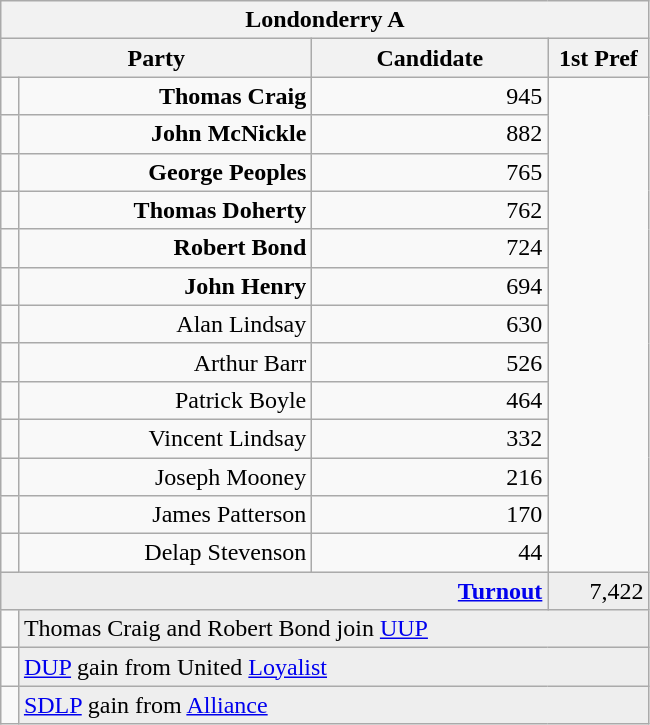<table class="wikitable">
<tr>
<th colspan="4" align="center">Londonderry A</th>
</tr>
<tr>
<th colspan="2" align="center" width=200>Party</th>
<th width=150>Candidate</th>
<th width=60>1st Pref</th>
</tr>
<tr>
<td></td>
<td align="right"><strong>Thomas Craig</strong></td>
<td align="right">945</td>
</tr>
<tr>
<td></td>
<td align="right"><strong>John McNickle</strong></td>
<td align="right">882</td>
</tr>
<tr>
<td></td>
<td align="right"><strong>George Peoples</strong></td>
<td align="right">765</td>
</tr>
<tr>
<td></td>
<td align="right"><strong>Thomas Doherty</strong></td>
<td align="right">762</td>
</tr>
<tr>
<td></td>
<td align="right"><strong>Robert Bond</strong></td>
<td align="right">724</td>
</tr>
<tr>
<td></td>
<td align="right"><strong>John Henry</strong></td>
<td align="right">694</td>
</tr>
<tr>
<td></td>
<td align="right">Alan Lindsay</td>
<td align="right">630</td>
</tr>
<tr>
<td></td>
<td align="right">Arthur Barr</td>
<td align="right">526</td>
</tr>
<tr>
<td></td>
<td align="right">Patrick Boyle</td>
<td align="right">464</td>
</tr>
<tr>
<td></td>
<td align="right">Vincent Lindsay</td>
<td align="right">332</td>
</tr>
<tr>
<td></td>
<td align="right">Joseph Mooney</td>
<td align="right">216</td>
</tr>
<tr>
<td></td>
<td align="right">James Patterson</td>
<td align="right">170</td>
</tr>
<tr>
<td></td>
<td align="right">Delap Stevenson</td>
<td align="right">44</td>
</tr>
<tr bgcolor="EEEEEE">
<td colspan=3 align="right"><strong><a href='#'>Turnout</a></strong></td>
<td align="right">7,422</td>
</tr>
<tr>
<td bgcolor=></td>
<td colspan=3 bgcolor="EEEEEE">Thomas Craig and Robert Bond join <a href='#'>UUP</a></td>
</tr>
<tr>
<td bgcolor=></td>
<td colspan=3 bgcolor="EEEEEE"><a href='#'>DUP</a> gain from United <a href='#'>Loyalist</a></td>
</tr>
<tr>
<td bgcolor=></td>
<td colspan=3 bgcolor="EEEEEE"><a href='#'>SDLP</a> gain from <a href='#'>Alliance</a></td>
</tr>
</table>
